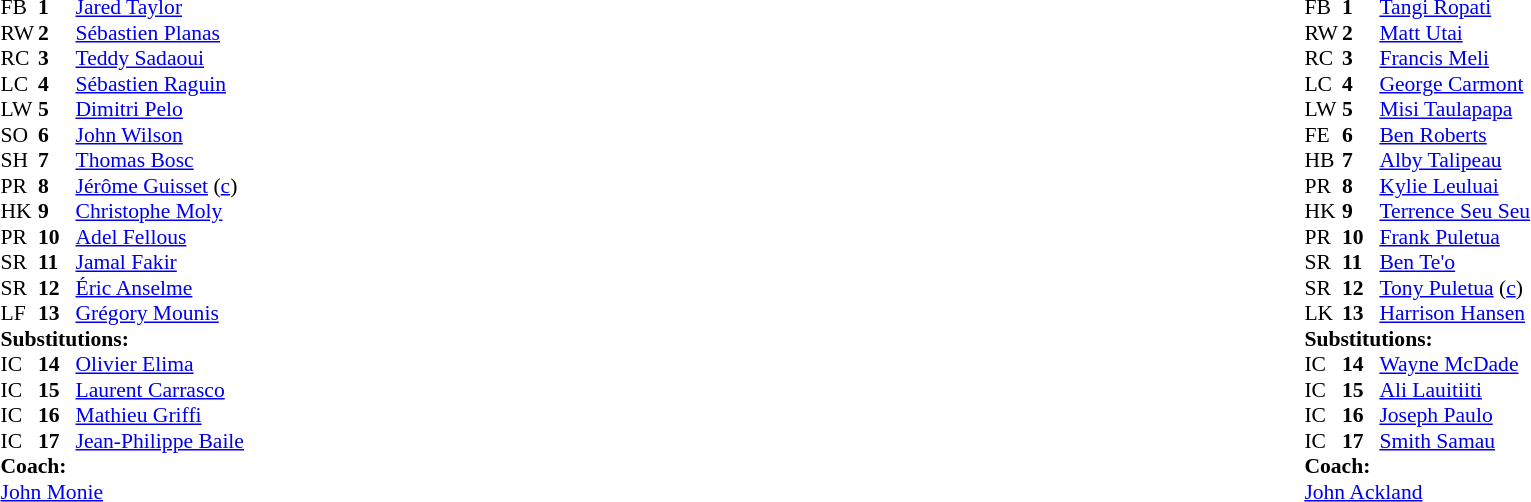<table width="100%">
<tr>
<td valign="top" width="50%"><br><table style="font-size: 90%" cellspacing="0" cellpadding="0">
<tr>
<th width="25"></th>
<th width="25"></th>
</tr>
<tr>
<td>FB</td>
<td><strong>1</strong></td>
<td><a href='#'>Jared Taylor</a></td>
</tr>
<tr>
<td>RW</td>
<td><strong>2</strong></td>
<td><a href='#'>Sébastien Planas</a></td>
</tr>
<tr>
<td>RC</td>
<td><strong>3</strong></td>
<td><a href='#'>Teddy Sadaoui</a></td>
</tr>
<tr>
<td>LC</td>
<td><strong>4</strong></td>
<td><a href='#'>Sébastien Raguin</a></td>
</tr>
<tr>
<td>LW</td>
<td><strong>5</strong></td>
<td><a href='#'>Dimitri Pelo</a></td>
</tr>
<tr>
<td>SO</td>
<td><strong>6</strong></td>
<td><a href='#'>John Wilson</a></td>
</tr>
<tr>
<td>SH</td>
<td><strong>7</strong></td>
<td><a href='#'>Thomas Bosc</a></td>
</tr>
<tr>
<td>PR</td>
<td><strong>8</strong></td>
<td><a href='#'>Jérôme Guisset</a> (<a href='#'>c</a>)</td>
</tr>
<tr>
<td>HK</td>
<td><strong>9</strong></td>
<td><a href='#'>Christophe Moly</a></td>
</tr>
<tr>
<td>PR</td>
<td><strong>10</strong></td>
<td><a href='#'>Adel Fellous</a></td>
</tr>
<tr>
<td>SR</td>
<td><strong>11</strong></td>
<td><a href='#'>Jamal Fakir</a></td>
</tr>
<tr>
<td>SR</td>
<td><strong>12</strong></td>
<td><a href='#'>Éric Anselme</a></td>
</tr>
<tr>
<td>LF</td>
<td><strong>13</strong></td>
<td><a href='#'>Grégory Mounis</a></td>
</tr>
<tr>
<td colspan=3><strong>Substitutions:</strong></td>
</tr>
<tr>
<td>IC</td>
<td><strong>14</strong></td>
<td><a href='#'>Olivier Elima</a></td>
</tr>
<tr>
<td>IC</td>
<td><strong>15</strong></td>
<td><a href='#'>Laurent Carrasco</a></td>
</tr>
<tr>
<td>IC</td>
<td><strong>16</strong></td>
<td><a href='#'>Mathieu Griffi</a></td>
</tr>
<tr>
<td>IC</td>
<td><strong>17</strong></td>
<td><a href='#'>Jean-Philippe Baile</a></td>
</tr>
<tr>
<td colspan=3><strong>Coach:</strong></td>
</tr>
<tr>
<td colspan="4"> <a href='#'>John Monie</a></td>
</tr>
</table>
</td>
<td valign="top" width="50%"><br><table style="font-size: 90%" cellspacing="0" cellpadding="0" align="center">
<tr>
<th width="25"></th>
<th width="25"></th>
</tr>
<tr>
<td>FB</td>
<td><strong>1</strong></td>
<td><a href='#'>Tangi Ropati</a></td>
</tr>
<tr>
<td>RW</td>
<td><strong>2</strong></td>
<td><a href='#'>Matt Utai</a></td>
</tr>
<tr>
<td>RC</td>
<td><strong>3</strong></td>
<td><a href='#'>Francis Meli</a></td>
</tr>
<tr>
<td>LC</td>
<td><strong>4</strong></td>
<td><a href='#'>George Carmont</a></td>
</tr>
<tr>
<td>LW</td>
<td><strong>5</strong></td>
<td><a href='#'>Misi Taulapapa</a></td>
</tr>
<tr>
<td>FE</td>
<td><strong>6</strong></td>
<td><a href='#'>Ben Roberts</a></td>
</tr>
<tr>
<td>HB</td>
<td><strong>7</strong></td>
<td><a href='#'>Alby Talipeau</a></td>
</tr>
<tr>
<td>PR</td>
<td><strong>8</strong></td>
<td><a href='#'>Kylie Leuluai</a></td>
</tr>
<tr>
<td>HK</td>
<td><strong>9</strong></td>
<td><a href='#'>Terrence Seu Seu</a></td>
</tr>
<tr>
<td>PR</td>
<td><strong>10</strong></td>
<td><a href='#'>Frank Puletua</a></td>
</tr>
<tr>
<td>SR</td>
<td><strong>11</strong></td>
<td><a href='#'>Ben Te'o</a></td>
</tr>
<tr>
<td>SR</td>
<td><strong>12</strong></td>
<td><a href='#'>Tony Puletua</a> (<a href='#'>c</a>)</td>
</tr>
<tr>
<td>LK</td>
<td><strong>13</strong></td>
<td><a href='#'>Harrison Hansen</a></td>
</tr>
<tr>
<td colspan=3><strong>Substitutions:</strong></td>
</tr>
<tr>
<td>IC</td>
<td><strong>14</strong></td>
<td><a href='#'>Wayne McDade</a></td>
</tr>
<tr>
<td>IC</td>
<td><strong>15</strong></td>
<td><a href='#'>Ali Lauitiiti</a></td>
</tr>
<tr>
<td>IC</td>
<td><strong>16</strong></td>
<td><a href='#'>Joseph Paulo</a></td>
</tr>
<tr>
<td>IC</td>
<td><strong>17</strong></td>
<td><a href='#'>Smith Samau</a></td>
</tr>
<tr>
<td colspan=3><strong>Coach:</strong></td>
</tr>
<tr>
<td colspan="4"> <a href='#'>John Ackland</a></td>
</tr>
</table>
</td>
</tr>
</table>
